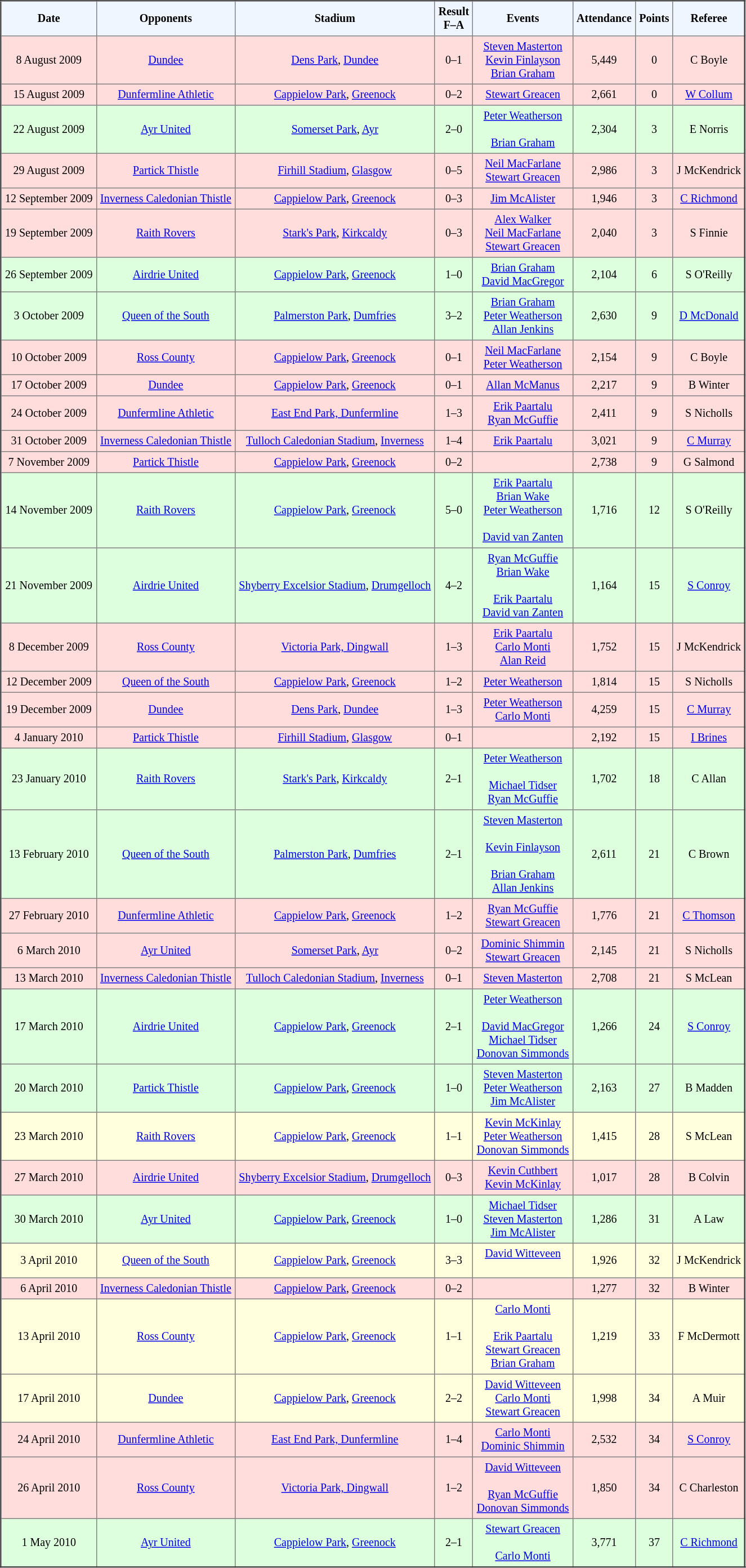<table border="2" cellpadding="4" style="border-collapse:collapse; text-align:center; font-size:smaller;">
<tr style="background:#f0f6ff;">
<th><strong>Date</strong></th>
<th><strong>Opponents</strong></th>
<th><strong>Stadium</strong></th>
<th><strong>Result<br>F–A</strong></th>
<th><strong>Events</strong></th>
<th><strong>Attendance</strong></th>
<th><strong>Points</strong></th>
<th><strong>Referee</strong></th>
</tr>
<tr bgcolor="ffdddd">
<td>8 August 2009</td>
<td><a href='#'>Dundee</a></td>
<td><a href='#'>Dens Park</a>, <a href='#'>Dundee</a></td>
<td>0–1</td>
<td><a href='#'>Steven Masterton</a>  <br> <a href='#'>Kevin Finlayson</a>  <br> <a href='#'>Brian Graham</a> </td>
<td>5,449</td>
<td>0</td>
<td>C Boyle</td>
</tr>
<tr bgcolor="ffdddd">
<td>15 August 2009</td>
<td><a href='#'>Dunfermline Athletic</a></td>
<td><a href='#'>Cappielow Park</a>, <a href='#'>Greenock</a></td>
<td>0–2</td>
<td><a href='#'>Stewart Greacen</a> </td>
<td>2,661</td>
<td>0</td>
<td><a href='#'>W Collum</a></td>
</tr>
<tr bgcolor="ddffdd">
<td>22 August 2009</td>
<td><a href='#'>Ayr United</a></td>
<td><a href='#'>Somerset Park</a>, <a href='#'>Ayr</a></td>
<td>2–0</td>
<td><a href='#'>Peter Weatherson</a> <br>   <br> <a href='#'>Brian Graham</a> </td>
<td>2,304</td>
<td>3</td>
<td>E Norris</td>
</tr>
<tr bgcolor="ffdddd">
<td>29 August 2009</td>
<td><a href='#'>Partick Thistle</a></td>
<td><a href='#'>Firhill Stadium</a>, <a href='#'>Glasgow</a></td>
<td>0–5</td>
<td><a href='#'>Neil MacFarlane</a>  <br> <a href='#'>Stewart Greacen</a> </td>
<td>2,986</td>
<td>3</td>
<td>J McKendrick</td>
</tr>
<tr bgcolor="ffdddd">
<td>12 September 2009</td>
<td><a href='#'>Inverness Caledonian Thistle</a></td>
<td><a href='#'>Cappielow Park</a>, <a href='#'>Greenock</a></td>
<td>0–3</td>
<td><a href='#'>Jim McAlister</a> </td>
<td>1,946</td>
<td>3</td>
<td><a href='#'>C Richmond</a></td>
</tr>
<tr bgcolor="ffdddd">
<td>19 September 2009</td>
<td><a href='#'>Raith Rovers</a></td>
<td><a href='#'>Stark's Park</a>, <a href='#'>Kirkcaldy</a></td>
<td>0–3</td>
<td><a href='#'>Alex Walker</a>  <br> <a href='#'>Neil MacFarlane</a>  <br> <a href='#'>Stewart Greacen</a> </td>
<td>2,040</td>
<td>3</td>
<td>S Finnie</td>
</tr>
<tr bgcolor="ddffdd">
<td>26 September 2009</td>
<td><a href='#'>Airdrie United</a></td>
<td><a href='#'>Cappielow Park</a>, <a href='#'>Greenock</a></td>
<td>1–0</td>
<td><a href='#'>Brian Graham</a>  <br><a href='#'>David MacGregor</a> </td>
<td>2,104</td>
<td>6</td>
<td>S O'Reilly</td>
</tr>
<tr bgcolor="ddffdd">
<td>3 October 2009</td>
<td><a href='#'>Queen of the South</a></td>
<td><a href='#'>Palmerston Park</a>, <a href='#'>Dumfries</a></td>
<td>3–2</td>
<td><a href='#'>Brian Graham</a>  <br> <a href='#'>Peter Weatherson</a>  <br> <a href='#'>Allan Jenkins</a> </td>
<td>2,630</td>
<td>9</td>
<td><a href='#'>D McDonald</a></td>
</tr>
<tr bgcolor="ffdddd">
<td>10 October 2009</td>
<td><a href='#'>Ross County</a></td>
<td><a href='#'>Cappielow Park</a>, <a href='#'>Greenock</a></td>
<td>0–1</td>
<td><a href='#'>Neil MacFarlane</a>  <br> <a href='#'>Peter Weatherson</a> </td>
<td>2,154</td>
<td>9</td>
<td>C Boyle</td>
</tr>
<tr bgcolor="ffdddd">
<td>17 October 2009</td>
<td><a href='#'>Dundee</a></td>
<td><a href='#'>Cappielow Park</a>, <a href='#'>Greenock</a></td>
<td>0–1</td>
<td><a href='#'>Allan McManus</a> </td>
<td>2,217</td>
<td>9</td>
<td>B Winter</td>
</tr>
<tr bgcolor="ffdddd">
<td>24 October 2009</td>
<td><a href='#'>Dunfermline Athletic</a></td>
<td><a href='#'>East End Park, Dunfermline</a></td>
<td>1–3</td>
<td><a href='#'>Erik Paartalu</a>  <br> <a href='#'>Ryan McGuffie</a> </td>
<td>2,411</td>
<td>9</td>
<td>S Nicholls</td>
</tr>
<tr bgcolor="ffdddd">
<td>31 October 2009</td>
<td><a href='#'>Inverness Caledonian Thistle</a></td>
<td><a href='#'>Tulloch Caledonian Stadium</a>, <a href='#'>Inverness</a></td>
<td>1–4</td>
<td><a href='#'>Erik Paartalu</a>  </td>
<td>3,021</td>
<td>9</td>
<td><a href='#'>C Murray</a></td>
</tr>
<tr bgcolor="ffdddd">
<td>7 November 2009</td>
<td><a href='#'>Partick Thistle</a></td>
<td><a href='#'>Cappielow Park</a>, <a href='#'>Greenock</a></td>
<td>0–2</td>
<td></td>
<td>2,738</td>
<td>9</td>
<td>G Salmond</td>
</tr>
<tr bgcolor="ddffdd">
<td>14 November 2009</td>
<td><a href='#'>Raith Rovers</a></td>
<td><a href='#'>Cappielow Park</a>, <a href='#'>Greenock</a></td>
<td>5–0</td>
<td><a href='#'>Erik Paartalu</a>  <br> <a href='#'>Brian Wake</a>   <br> <a href='#'>Peter Weatherson</a> <br>   <br> <a href='#'>David van Zanten</a> </td>
<td>1,716</td>
<td>12</td>
<td>S O'Reilly</td>
</tr>
<tr bgcolor="ddffdd">
<td>21 November 2009</td>
<td><a href='#'>Airdrie United</a></td>
<td><a href='#'>Shyberry Excelsior Stadium</a>, <a href='#'>Drumgelloch</a></td>
<td>4–2</td>
<td><a href='#'>Ryan McGuffie</a>  <br> <a href='#'>Brian Wake</a> <br>   <br> <a href='#'>Erik Paartalu</a> <br> <a href='#'>David van Zanten</a> </td>
<td>1,164</td>
<td>15</td>
<td><a href='#'>S Conroy</a></td>
</tr>
<tr bgcolor="ffdddd">
<td>8 December 2009</td>
<td><a href='#'>Ross County</a></td>
<td><a href='#'>Victoria Park, Dingwall</a></td>
<td>1–3</td>
<td><a href='#'>Erik Paartalu</a>  <br> <a href='#'>Carlo Monti</a>  <br> <a href='#'>Alan Reid</a> </td>
<td>1,752</td>
<td>15</td>
<td>J McKendrick</td>
</tr>
<tr bgcolor="ffdddd">
<td>12 December 2009</td>
<td><a href='#'>Queen of the South</a></td>
<td><a href='#'>Cappielow Park</a>, <a href='#'>Greenock</a></td>
<td>1–2</td>
<td><a href='#'>Peter Weatherson</a> </td>
<td>1,814</td>
<td>15</td>
<td>S Nicholls</td>
</tr>
<tr bgcolor="ffdddd">
<td>19 December 2009</td>
<td><a href='#'>Dundee</a></td>
<td><a href='#'>Dens Park</a>, <a href='#'>Dundee</a></td>
<td>1–3</td>
<td><a href='#'>Peter Weatherson</a>  <br> <a href='#'>Carlo Monti</a> </td>
<td>4,259</td>
<td>15</td>
<td><a href='#'>C Murray</a></td>
</tr>
<tr bgcolor="ffdddd">
<td>4 January 2010</td>
<td><a href='#'>Partick Thistle</a></td>
<td><a href='#'>Firhill Stadium</a>, <a href='#'>Glasgow</a></td>
<td>0–1</td>
<td></td>
<td>2,192</td>
<td>15</td>
<td><a href='#'>I Brines</a></td>
</tr>
<tr bgcolor="ddffdd">
<td>23 January 2010</td>
<td><a href='#'>Raith Rovers</a></td>
<td><a href='#'>Stark's Park</a>, <a href='#'>Kirkcaldy</a></td>
<td>2–1</td>
<td><a href='#'>Peter Weatherson</a> <br>   <br> <a href='#'>Michael Tidser</a>  <br> <a href='#'>Ryan McGuffie</a> </td>
<td>1,702</td>
<td>18</td>
<td>C Allan</td>
</tr>
<tr bgcolor="ddffdd">
<td>13 February 2010</td>
<td><a href='#'>Queen of the South</a></td>
<td><a href='#'>Palmerston Park</a>, <a href='#'>Dumfries</a></td>
<td>2–1</td>
<td><a href='#'>Steven Masterton</a> <br>    <br> <a href='#'>Kevin Finlayson</a> <br>   <br> <a href='#'>Brian Graham</a>  <br> <a href='#'>Allan Jenkins</a> </td>
<td>2,611</td>
<td>21</td>
<td>C Brown</td>
</tr>
<tr bgcolor="ffdddd">
<td>27 February 2010</td>
<td><a href='#'>Dunfermline Athletic</a></td>
<td><a href='#'>Cappielow Park</a>, <a href='#'>Greenock</a></td>
<td>1–2</td>
<td><a href='#'>Ryan McGuffie</a>  <br> <a href='#'>Stewart Greacen</a> </td>
<td>1,776</td>
<td>21</td>
<td><a href='#'>C Thomson</a></td>
</tr>
<tr bgcolor="ffdddd">
<td>6 March 2010</td>
<td><a href='#'>Ayr United</a></td>
<td><a href='#'>Somerset Park</a>, <a href='#'>Ayr</a></td>
<td>0–2</td>
<td><a href='#'>Dominic Shimmin</a>  <br> <a href='#'>Stewart Greacen</a> <br>  </td>
<td>2,145</td>
<td>21</td>
<td>S Nicholls</td>
</tr>
<tr bgcolor="ffdddd">
<td>13 March 2010</td>
<td><a href='#'>Inverness Caledonian Thistle</a></td>
<td><a href='#'>Tulloch Caledonian Stadium</a>, <a href='#'>Inverness</a></td>
<td>0–1</td>
<td><a href='#'>Steven Masterton</a> </td>
<td>2,708</td>
<td>21</td>
<td>S McLean</td>
</tr>
<tr bgcolor="ddffdd">
<td>17 March 2010</td>
<td><a href='#'>Airdrie United</a></td>
<td><a href='#'>Cappielow Park</a>, <a href='#'>Greenock</a></td>
<td>2–1</td>
<td><a href='#'>Peter Weatherson</a> <br>   <br> <a href='#'>David MacGregor</a>  <br> <a href='#'>Michael Tidser</a>  <br> <a href='#'>Donovan Simmonds</a> </td>
<td>1,266</td>
<td>24</td>
<td><a href='#'>S Conroy</a></td>
</tr>
<tr bgcolor="ddffdd">
<td>20 March 2010</td>
<td><a href='#'>Partick Thistle</a></td>
<td><a href='#'>Cappielow Park</a>, <a href='#'>Greenock</a></td>
<td>1–0</td>
<td><a href='#'>Steven Masterton</a>  <br> <a href='#'>Peter Weatherson</a>  <br> <a href='#'>Jim McAlister</a> </td>
<td>2,163</td>
<td>27</td>
<td>B Madden</td>
</tr>
<tr bgcolor="ffffdd">
<td>23 March 2010</td>
<td><a href='#'>Raith Rovers</a></td>
<td><a href='#'>Cappielow Park</a>, <a href='#'>Greenock</a></td>
<td>1–1</td>
<td><a href='#'>Kevin McKinlay</a>  <br> <a href='#'>Peter Weatherson</a>  <br> <a href='#'>Donovan Simmonds</a> </td>
<td>1,415</td>
<td>28</td>
<td>S McLean</td>
</tr>
<tr bgcolor="ffdddd">
<td>27 March 2010</td>
<td><a href='#'>Airdrie United</a></td>
<td><a href='#'>Shyberry Excelsior Stadium</a>, <a href='#'>Drumgelloch</a></td>
<td>0–3</td>
<td><a href='#'>Kevin Cuthbert</a>  <br> <a href='#'>Kevin McKinlay</a> </td>
<td>1,017</td>
<td>28</td>
<td>B Colvin</td>
</tr>
<tr bgcolor="ddffdd">
<td>30 March 2010</td>
<td><a href='#'>Ayr United</a></td>
<td><a href='#'>Cappielow Park</a>, <a href='#'>Greenock</a></td>
<td>1–0</td>
<td><a href='#'>Michael Tidser</a>  <br> <a href='#'>Steven Masterton</a>  <br> <a href='#'>Jim McAlister</a> </td>
<td>1,286</td>
<td>31</td>
<td>A Law</td>
</tr>
<tr bgcolor="ffffdd">
<td>3 April 2010</td>
<td><a href='#'>Queen of the South</a></td>
<td><a href='#'>Cappielow Park</a>, <a href='#'>Greenock</a></td>
<td>3–3</td>
<td><a href='#'>David Witteveen</a> <br>    <br> </td>
<td>1,926</td>
<td>32</td>
<td>J McKendrick</td>
</tr>
<tr bgcolor="ffdddd">
<td>6 April 2010</td>
<td><a href='#'>Inverness Caledonian Thistle</a></td>
<td><a href='#'>Cappielow Park</a>, <a href='#'>Greenock</a></td>
<td>0–2</td>
<td></td>
<td>1,277</td>
<td>32</td>
<td>B Winter</td>
</tr>
<tr bgcolor="ffffdd">
<td>13 April 2010</td>
<td><a href='#'>Ross County</a></td>
<td><a href='#'>Cappielow Park</a>, <a href='#'>Greenock</a></td>
<td>1–1</td>
<td><a href='#'>Carlo Monti</a> <br>   <br> <a href='#'>Erik Paartalu</a>  <br> <a href='#'>Stewart Greacen</a>  <br> <a href='#'>Brian Graham</a> </td>
<td>1,219</td>
<td>33</td>
<td>F McDermott</td>
</tr>
<tr bgcolor="ffffdd">
<td>17 April 2010</td>
<td><a href='#'>Dundee</a></td>
<td><a href='#'>Cappielow Park</a>, <a href='#'>Greenock</a></td>
<td>2–2</td>
<td><a href='#'>David Witteveen</a>  <br> <a href='#'>Carlo Monti</a>  <br> <a href='#'>Stewart Greacen</a> </td>
<td>1,998</td>
<td>34</td>
<td>A Muir</td>
</tr>
<tr bgcolor="ffdddd">
<td>24 April 2010</td>
<td><a href='#'>Dunfermline Athletic</a></td>
<td><a href='#'>East End Park, Dunfermline</a></td>
<td>1–4</td>
<td><a href='#'>Carlo Monti</a>  <br> <a href='#'>Dominic Shimmin</a> </td>
<td>2,532</td>
<td>34</td>
<td><a href='#'>S Conroy</a></td>
</tr>
<tr bgcolor="ffdddd">
<td>26 April 2010</td>
<td><a href='#'>Ross County</a></td>
<td><a href='#'>Victoria Park, Dingwall</a></td>
<td>1–2</td>
<td><a href='#'>David Witteveen</a> <br>   <br> <a href='#'>Ryan McGuffie</a>  <br> <a href='#'>Donovan Simmonds</a> </td>
<td>1,850</td>
<td>34</td>
<td>C Charleston</td>
</tr>
<tr bgcolor="ddffdd">
<td>1 May 2010</td>
<td><a href='#'>Ayr United</a></td>
<td><a href='#'>Cappielow Park</a>, <a href='#'>Greenock</a></td>
<td>2–1</td>
<td><a href='#'>Stewart Greacen</a> <br>   <br> <a href='#'>Carlo Monti</a>  </td>
<td>3,771</td>
<td>37</td>
<td><a href='#'>C Richmond</a></td>
</tr>
</table>
